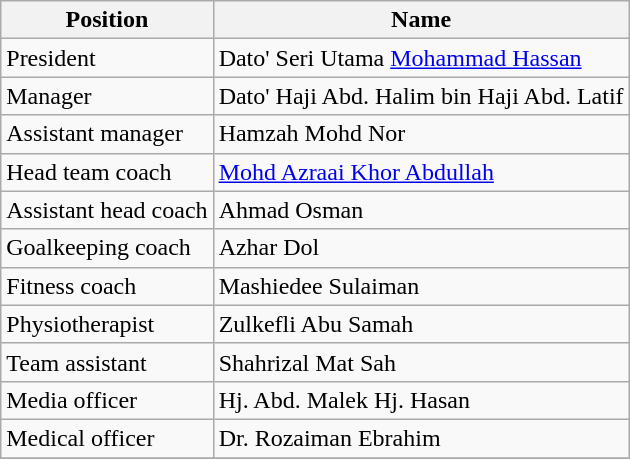<table class="wikitable">
<tr>
<th>Position</th>
<th>Name</th>
</tr>
<tr>
<td>President</td>
<td> Dato' Seri Utama <a href='#'>Mohammad Hassan</a></td>
</tr>
<tr>
<td>Manager</td>
<td> Dato' Haji Abd. Halim bin Haji Abd. Latif</td>
</tr>
<tr>
<td>Assistant manager</td>
<td> Hamzah Mohd Nor</td>
</tr>
<tr>
<td>Head team coach</td>
<td> <a href='#'>Mohd Azraai Khor Abdullah</a></td>
</tr>
<tr>
<td>Assistant head coach</td>
<td> Ahmad Osman</td>
</tr>
<tr>
<td>Goalkeeping coach</td>
<td> Azhar Dol</td>
</tr>
<tr>
<td>Fitness coach</td>
<td> Mashiedee Sulaiman</td>
</tr>
<tr>
<td>Physiotherapist</td>
<td> Zulkefli Abu Samah</td>
</tr>
<tr>
<td>Team assistant</td>
<td> Shahrizal Mat Sah</td>
</tr>
<tr>
<td>Media officer</td>
<td> Hj. Abd. Malek Hj. Hasan</td>
</tr>
<tr>
<td>Medical officer</td>
<td> Dr. Rozaiman Ebrahim</td>
</tr>
<tr>
</tr>
</table>
